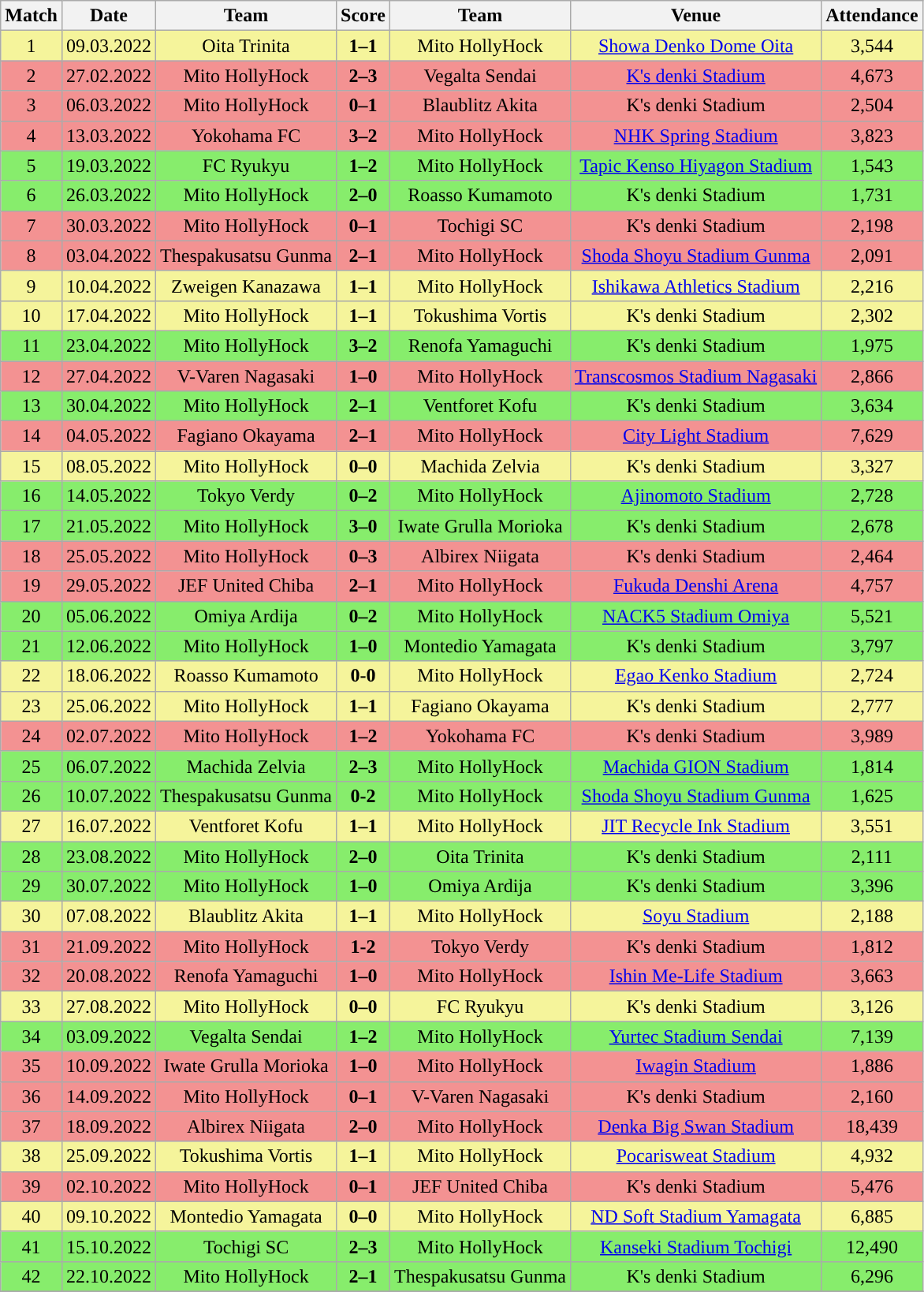<table class="wikitable" style="text-align:center;">
<tr>
<th>Match</th>
<th>Date</th>
<th>Team</th>
<th>Score</th>
<th>Team</th>
<th>Venue</th>
<th>Attendance</th>
</tr>
<tr style="background:#f5f49b;">
<td>1</td>
<td>09.03.2022</td>
<td>Oita Trinita</td>
<td><strong>1–1</strong></td>
<td>Mito HollyHock</td>
<td><a href='#'>Showa Denko Dome Oita</a></td>
<td>3,544</td>
</tr>
<tr style="background:#f39292;">
<td>2</td>
<td>27.02.2022</td>
<td>Mito HollyHock</td>
<td><strong>2–3</strong></td>
<td>Vegalta Sendai</td>
<td><a href='#'>K's denki Stadium</a></td>
<td>4,673</td>
</tr>
<tr style="background:#f39292;">
<td>3</td>
<td>06.03.2022</td>
<td>Mito HollyHock</td>
<td><strong>0–1</strong></td>
<td>Blaublitz Akita</td>
<td>K's denki Stadium</td>
<td>2,504</td>
</tr>
<tr style="background:#f39292;">
<td>4</td>
<td>13.03.2022</td>
<td>Yokohama FC</td>
<td><strong>3–2</strong></td>
<td>Mito HollyHock</td>
<td><a href='#'>NHK Spring Stadium</a></td>
<td>3,823</td>
</tr>
<tr style="background:#87ed6c;">
<td>5</td>
<td>19.03.2022</td>
<td>FC Ryukyu</td>
<td><strong>1–2</strong></td>
<td>Mito HollyHock</td>
<td><a href='#'>Tapic Kenso Hiyagon Stadium</a></td>
<td>1,543</td>
</tr>
<tr style="background:#87ed6c;">
<td>6</td>
<td>26.03.2022</td>
<td>Mito HollyHock</td>
<td><strong>2–0</strong></td>
<td>Roasso Kumamoto</td>
<td>K's denki Stadium</td>
<td>1,731</td>
</tr>
<tr style="background:#f39292;">
<td>7</td>
<td>30.03.2022</td>
<td>Mito HollyHock</td>
<td><strong>0–1</strong></td>
<td>Tochigi SC</td>
<td>K's denki Stadium</td>
<td>2,198</td>
</tr>
<tr style="background:#f39292;">
<td>8</td>
<td>03.04.2022</td>
<td>Thespakusatsu Gunma</td>
<td><strong>2–1</strong></td>
<td>Mito HollyHock</td>
<td><a href='#'>Shoda Shoyu Stadium Gunma</a></td>
<td>2,091</td>
</tr>
<tr style="background:#f5f49b;">
<td>9</td>
<td>10.04.2022</td>
<td>Zweigen Kanazawa</td>
<td><strong>1–1</strong></td>
<td>Mito HollyHock</td>
<td><a href='#'>Ishikawa Athletics Stadium</a></td>
<td>2,216</td>
</tr>
<tr style="background:#f5f49b;">
<td>10</td>
<td>17.04.2022</td>
<td>Mito HollyHock</td>
<td><strong>1–1</strong></td>
<td>Tokushima Vortis</td>
<td>K's denki Stadium</td>
<td>2,302</td>
</tr>
<tr style="background:#87ed6c;">
<td>11</td>
<td>23.04.2022</td>
<td>Mito HollyHock</td>
<td><strong>3–2</strong></td>
<td>Renofa Yamaguchi</td>
<td>K's denki Stadium</td>
<td>1,975</td>
</tr>
<tr style="background:#f39292;">
<td>12</td>
<td>27.04.2022</td>
<td>V-Varen Nagasaki</td>
<td><strong>1–0</strong></td>
<td>Mito HollyHock</td>
<td><a href='#'>Transcosmos Stadium Nagasaki</a></td>
<td>2,866</td>
</tr>
<tr style="background:#87ed6c;">
<td>13</td>
<td>30.04.2022</td>
<td>Mito HollyHock</td>
<td><strong>2–1</strong></td>
<td>Ventforet Kofu</td>
<td>K's denki Stadium</td>
<td>3,634</td>
</tr>
<tr style="background:#f39292;">
<td>14</td>
<td>04.05.2022</td>
<td>Fagiano Okayama</td>
<td><strong>2–1</strong></td>
<td>Mito HollyHock</td>
<td><a href='#'>City Light Stadium</a></td>
<td>7,629</td>
</tr>
<tr style="background:#f5f49b;">
<td>15</td>
<td>08.05.2022</td>
<td>Mito HollyHock</td>
<td><strong>0–0</strong></td>
<td>Machida Zelvia</td>
<td>K's denki Stadium</td>
<td>3,327</td>
</tr>
<tr style="background:#87ed6c;">
<td>16</td>
<td>14.05.2022</td>
<td>Tokyo Verdy</td>
<td><strong>0–2</strong></td>
<td>Mito HollyHock</td>
<td><a href='#'>Ajinomoto Stadium</a></td>
<td>2,728</td>
</tr>
<tr style="background:#87ed6c;">
<td>17</td>
<td>21.05.2022</td>
<td>Mito HollyHock</td>
<td><strong>3–0</strong></td>
<td>Iwate Grulla Morioka</td>
<td>K's denki Stadium</td>
<td>2,678</td>
</tr>
<tr style="background:#f39292;">
<td>18</td>
<td>25.05.2022</td>
<td>Mito HollyHock</td>
<td><strong>0–3</strong></td>
<td>Albirex Niigata</td>
<td>K's denki Stadium</td>
<td>2,464</td>
</tr>
<tr style="background:#f39292;">
<td>19</td>
<td>29.05.2022</td>
<td>JEF United Chiba</td>
<td><strong>2–1</strong></td>
<td>Mito HollyHock</td>
<td><a href='#'>Fukuda Denshi Arena</a></td>
<td>4,757</td>
</tr>
<tr style="background:#87ed6c;">
<td>20</td>
<td>05.06.2022</td>
<td>Omiya Ardija</td>
<td><strong>0–2</strong></td>
<td>Mito HollyHock</td>
<td><a href='#'>NACK5 Stadium Omiya</a></td>
<td>5,521</td>
</tr>
<tr style="background:#87ed6c;">
<td>21</td>
<td>12.06.2022</td>
<td>Mito HollyHock</td>
<td><strong>1–0</strong></td>
<td>Montedio Yamagata</td>
<td>K's denki Stadium</td>
<td>3,797</td>
</tr>
<tr style="background:#f5f49b;">
<td>22</td>
<td>18.06.2022</td>
<td>Roasso Kumamoto</td>
<td><strong>0-0</strong></td>
<td>Mito HollyHock</td>
<td><a href='#'>Egao Kenko Stadium</a></td>
<td>2,724</td>
</tr>
<tr style="background:#f5f49b;">
<td>23</td>
<td>25.06.2022</td>
<td>Mito HollyHock</td>
<td><strong>1–1</strong></td>
<td>Fagiano Okayama</td>
<td>K's denki Stadium</td>
<td>2,777</td>
</tr>
<tr style="background:#f39292;">
<td>24</td>
<td>02.07.2022</td>
<td>Mito HollyHock</td>
<td><strong>1–2</strong></td>
<td>Yokohama FC</td>
<td>K's denki Stadium</td>
<td>3,989</td>
</tr>
<tr style="background:#87ed6c;">
<td>25</td>
<td>06.07.2022</td>
<td>Machida Zelvia</td>
<td><strong>2–3</strong></td>
<td>Mito HollyHock</td>
<td><a href='#'>Machida GION Stadium</a></td>
<td>1,814</td>
</tr>
<tr style="background:#87ed6c;">
<td>26</td>
<td>10.07.2022</td>
<td>Thespakusatsu Gunma</td>
<td><strong>0-2</strong></td>
<td>Mito HollyHock</td>
<td><a href='#'>Shoda Shoyu Stadium Gunma</a></td>
<td>1,625</td>
</tr>
<tr style="background:#f5f49b;">
<td>27</td>
<td>16.07.2022</td>
<td>Ventforet Kofu</td>
<td><strong>1–1</strong></td>
<td>Mito HollyHock</td>
<td><a href='#'>JIT Recycle Ink Stadium</a></td>
<td>3,551</td>
</tr>
<tr style="background:#87ed6c;">
<td>28</td>
<td>23.08.2022</td>
<td>Mito HollyHock</td>
<td><strong>2–0</strong></td>
<td>Oita Trinita</td>
<td>K's denki Stadium</td>
<td>2,111</td>
</tr>
<tr style="background:#87ed6c;">
<td>29</td>
<td>30.07.2022</td>
<td>Mito HollyHock</td>
<td><strong>1–0</strong></td>
<td>Omiya Ardija</td>
<td>K's denki Stadium</td>
<td>3,396</td>
</tr>
<tr style="background:#f5f49b;">
<td>30</td>
<td>07.08.2022</td>
<td>Blaublitz Akita</td>
<td><strong>1–1</strong></td>
<td>Mito HollyHock</td>
<td><a href='#'>Soyu Stadium</a></td>
<td>2,188</td>
</tr>
<tr style="background:#f39292;">
<td>31</td>
<td>21.09.2022</td>
<td>Mito HollyHock</td>
<td><strong>1-2</strong></td>
<td>Tokyo Verdy</td>
<td>K's denki Stadium</td>
<td>1,812</td>
</tr>
<tr style="background:#f39292;">
<td>32</td>
<td>20.08.2022</td>
<td>Renofa Yamaguchi</td>
<td><strong>1–0</strong></td>
<td>Mito HollyHock</td>
<td><a href='#'>Ishin Me-Life Stadium</a></td>
<td>3,663</td>
</tr>
<tr style="background:#f5f49b;">
<td>33</td>
<td>27.08.2022</td>
<td>Mito HollyHock</td>
<td><strong>0–0</strong></td>
<td>FC Ryukyu</td>
<td>K's denki Stadium</td>
<td>3,126</td>
</tr>
<tr style="background:#87ed6c;">
<td>34</td>
<td>03.09.2022</td>
<td>Vegalta Sendai</td>
<td><strong>1–2</strong></td>
<td>Mito HollyHock</td>
<td><a href='#'>Yurtec Stadium Sendai</a></td>
<td>7,139</td>
</tr>
<tr style="background:#f39292;">
<td>35</td>
<td>10.09.2022</td>
<td>Iwate Grulla Morioka</td>
<td><strong>1–0</strong></td>
<td>Mito HollyHock</td>
<td><a href='#'>Iwagin Stadium</a></td>
<td>1,886</td>
</tr>
<tr style="background:#f39292;">
<td>36</td>
<td>14.09.2022</td>
<td>Mito HollyHock</td>
<td><strong>0–1</strong></td>
<td>V-Varen Nagasaki</td>
<td>K's denki Stadium</td>
<td>2,160</td>
</tr>
<tr style="background:#f39292;">
<td>37</td>
<td>18.09.2022</td>
<td>Albirex Niigata</td>
<td><strong> 2–0</strong></td>
<td>Mito HollyHock</td>
<td><a href='#'>Denka Big Swan Stadium</a></td>
<td>18,439</td>
</tr>
<tr style="background:#f5f49b;">
<td>38</td>
<td>25.09.2022</td>
<td>Tokushima Vortis</td>
<td><strong>1–1</strong></td>
<td>Mito HollyHock</td>
<td><a href='#'>Pocarisweat Stadium</a></td>
<td>4,932</td>
</tr>
<tr style="background:#f39292;">
<td>39</td>
<td>02.10.2022</td>
<td>Mito HollyHock</td>
<td><strong>0–1</strong></td>
<td>JEF United Chiba</td>
<td>K's denki Stadium</td>
<td>5,476</td>
</tr>
<tr style="background:#f5f49b;">
<td>40</td>
<td>09.10.2022</td>
<td>Montedio Yamagata</td>
<td><strong>0–0</strong></td>
<td>Mito HollyHock</td>
<td><a href='#'>ND Soft Stadium Yamagata</a></td>
<td>6,885</td>
</tr>
<tr style="background:#87ed6c;">
<td>41</td>
<td>15.10.2022</td>
<td>Tochigi SC</td>
<td><strong>2–3</strong></td>
<td>Mito HollyHock</td>
<td><a href='#'>Kanseki Stadium Tochigi</a></td>
<td>12,490</td>
</tr>
<tr style="background:#87ed6c;">
<td>42</td>
<td>22.10.2022</td>
<td>Mito HollyHock</td>
<td><strong>2–1</strong></td>
<td>Thespakusatsu Gunma</td>
<td>K's denki Stadium</td>
<td>6,296</td>
</tr>
<tr>
</tr>
</table>
